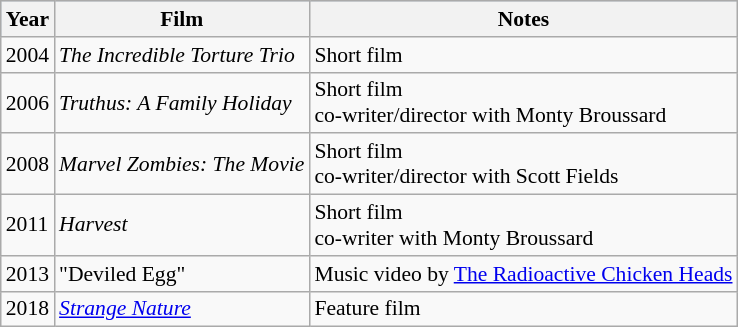<table class="wikitable" style="font-size: 90%;">
<tr style="background:#b0c4de; text-align:center;">
<th>Year</th>
<th>Film</th>
<th>Notes</th>
</tr>
<tr>
<td>2004</td>
<td><em>The Incredible Torture Trio</em></td>
<td>Short film</td>
</tr>
<tr>
<td>2006</td>
<td><em>Truthus: A Family Holiday</em></td>
<td>Short film<br>co-writer/director with Monty Broussard</td>
</tr>
<tr>
<td>2008</td>
<td><em>Marvel Zombies: The Movie</em></td>
<td>Short film<br>co-writer/director with Scott Fields</td>
</tr>
<tr>
<td>2011</td>
<td><em>Harvest</em></td>
<td>Short film<br>co-writer with Monty Broussard</td>
</tr>
<tr>
<td>2013</td>
<td>"Deviled Egg"</td>
<td>Music video by <a href='#'>The Radioactive Chicken Heads</a></td>
</tr>
<tr>
<td>2018</td>
<td><em><a href='#'>Strange Nature</a></em></td>
<td>Feature film</td>
</tr>
</table>
